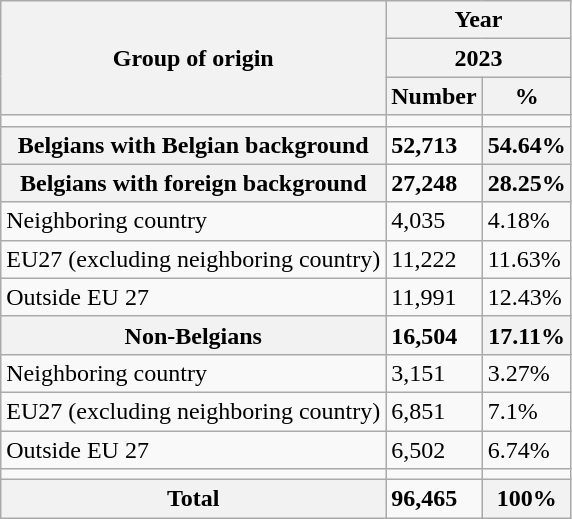<table class="wikitable sortable mw-collapsible">
<tr>
<th rowspan="3">Group of origin</th>
<th colspan="2">Year</th>
</tr>
<tr>
<th colspan="2">2023</th>
</tr>
<tr>
<th>Number</th>
<th>%</th>
</tr>
<tr>
<td></td>
<td></td>
<td></td>
</tr>
<tr>
<th>Belgians with Belgian background</th>
<td><strong>52,713</strong></td>
<th>54.64%</th>
</tr>
<tr>
<th>Belgians with foreign background</th>
<td><strong>27,248</strong></td>
<th>28.25%</th>
</tr>
<tr>
<td>Neighboring country</td>
<td>4,035</td>
<td>4.18%</td>
</tr>
<tr>
<td>EU27 (excluding neighboring country)</td>
<td>11,222</td>
<td>11.63%</td>
</tr>
<tr>
<td>Outside EU 27</td>
<td>11,991</td>
<td>12.43%</td>
</tr>
<tr>
<th>Non-Belgians</th>
<td><strong>16,504</strong></td>
<th>17.11%</th>
</tr>
<tr>
<td>Neighboring country</td>
<td>3,151</td>
<td>3.27%</td>
</tr>
<tr>
<td>EU27 (excluding neighboring country)</td>
<td>6,851</td>
<td>7.1%</td>
</tr>
<tr>
<td>Outside EU 27</td>
<td>6,502</td>
<td>6.74%</td>
</tr>
<tr>
<td></td>
<td></td>
<td></td>
</tr>
<tr>
<th>Total</th>
<td><strong>96,465</strong></td>
<th>100%</th>
</tr>
</table>
